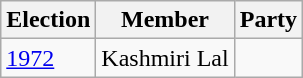<table class="wikitable sortable">
<tr>
<th>Election</th>
<th>Member</th>
<th colspan=2>Party</th>
</tr>
<tr>
<td><a href='#'>1972</a></td>
<td>Kashmiri Lal</td>
<td></td>
</tr>
</table>
